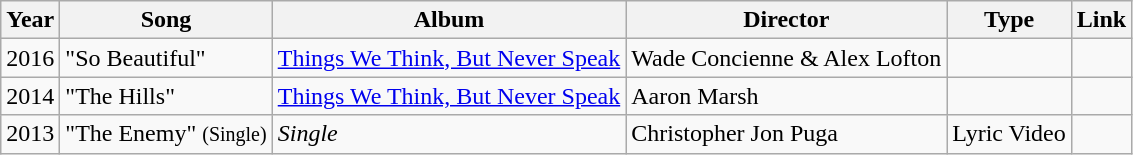<table class="wikitable">
<tr>
<th>Year</th>
<th>Song</th>
<th>Album</th>
<th>Director</th>
<th>Type</th>
<th>Link</th>
</tr>
<tr>
<td>2016</td>
<td>"So Beautiful"</td>
<td><a href='#'>Things We Think, But Never Speak</a></td>
<td>Wade Concienne & Alex Lofton</td>
<td></td>
<td></td>
</tr>
<tr>
<td>2014</td>
<td>"The Hills"</td>
<td><a href='#'>Things We Think, But Never Speak</a></td>
<td>Aaron Marsh</td>
<td></td>
<td></td>
</tr>
<tr>
<td>2013</td>
<td>"The Enemy" <small>(Single)</small></td>
<td><em>Single</em></td>
<td>Christopher Jon Puga</td>
<td>Lyric Video</td>
<td><br></td>
</tr>
</table>
